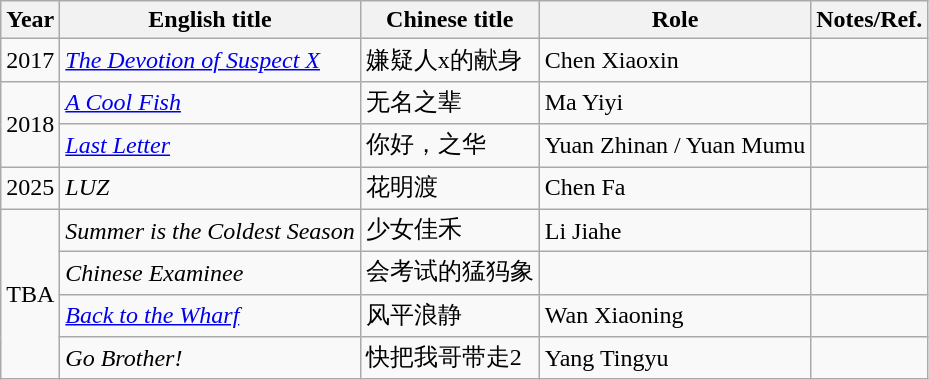<table class="wikitable">
<tr>
<th>Year</th>
<th>English title</th>
<th>Chinese title</th>
<th>Role</th>
<th>Notes/Ref.</th>
</tr>
<tr>
<td>2017</td>
<td><em><a href='#'>The Devotion of Suspect X</a></em></td>
<td>嫌疑人x的献身</td>
<td>Chen Xiaoxin</td>
<td></td>
</tr>
<tr>
<td rowspan=2>2018</td>
<td><em><a href='#'>A Cool Fish</a></em></td>
<td>无名之辈</td>
<td>Ma Yiyi</td>
<td></td>
</tr>
<tr>
<td><em><a href='#'>Last Letter</a></em></td>
<td>你好，之华</td>
<td>Yuan Zhinan / Yuan Mumu</td>
<td></td>
</tr>
<tr>
<td>2025</td>
<td><em>LUZ</em></td>
<td>花明渡</td>
<td>Chen Fa</td>
<td></td>
</tr>
<tr>
<td rowspan="4">TBA</td>
<td><em>Summer is the Coldest Season</em></td>
<td>少女佳禾</td>
<td>Li Jiahe</td>
<td></td>
</tr>
<tr>
<td><em>Chinese Examinee</em></td>
<td>会考试的猛犸象</td>
<td></td>
<td></td>
</tr>
<tr>
<td><em><a href='#'>Back to the Wharf</a></em></td>
<td>风平浪静</td>
<td>Wan Xiaoning</td>
<td></td>
</tr>
<tr>
<td><em>Go Brother!</em></td>
<td>快把我哥带走2</td>
<td>Yang Tingyu</td>
<td></td>
</tr>
</table>
